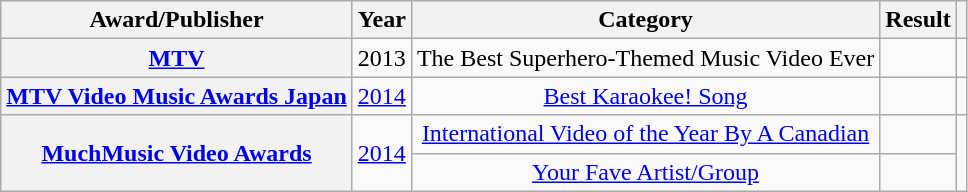<table class="wikitable sortable plainrowheaders">
<tr>
<th scope="col">Award/Publisher</th>
<th scope="col">Year</th>
<th scope="col">Category</th>
<th scope="col">Result</th>
<th scope="col" class="unsortable"></th>
</tr>
<tr>
<th scope="row"><a href='#'>MTV</a></th>
<td align=center>2013</td>
<td align=center>The Best Superhero-Themed Music Video Ever</td>
<td></td>
<td align=center></td>
</tr>
<tr>
<th scope="row"><a href='#'>MTV Video Music Awards Japan</a></th>
<td align=center><a href='#'>2014</a></td>
<td align=center><a href='#'>Best Karaokee! Song</a></td>
<td></td>
<td align=center></td>
</tr>
<tr>
<th scope="row"  rowspan = "2"><a href='#'>MuchMusic Video Awards</a></th>
<td style="text-align:center;" rowspan="2"><a href='#'>2014</a></td>
<td align=center><a href='#'>International Video of the Year By A Canadian</a></td>
<td></td>
<td style="text-align:center;" rowspan="2"></td>
</tr>
<tr>
<td align=center><a href='#'>Your Fave Artist/Group</a></td>
<td></td>
</tr>
</table>
